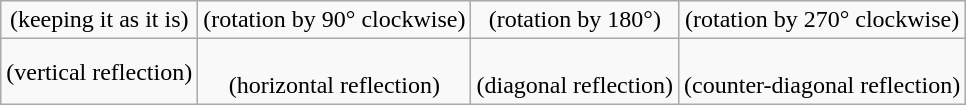<table class="wikitable" style="text-align:center;">
<tr>
<td>  (keeping it as it is)</td>
<td>  (rotation by 90° clockwise)</td>
<td>  (rotation by 180°)</td>
<td>  (rotation by 270° clockwise)</td>
</tr>
<tr>
<td>  (vertical reflection)</td>
<td><br>  (horizontal reflection)</td>
<td><br>  (diagonal reflection)</td>
<td><br>  (counter-diagonal reflection)</td>
</tr>
</table>
